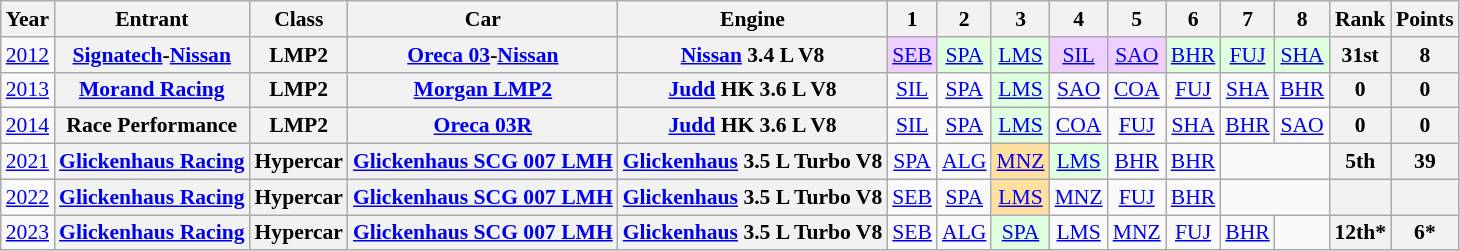<table class="wikitable" style="text-align:center; font-size:90%">
<tr>
<th>Year</th>
<th>Entrant</th>
<th>Class</th>
<th>Car</th>
<th>Engine</th>
<th>1</th>
<th>2</th>
<th>3</th>
<th>4</th>
<th>5</th>
<th>6</th>
<th>7</th>
<th>8</th>
<th>Rank</th>
<th>Points</th>
</tr>
<tr>
<td><a href='#'>2012</a></td>
<th><a href='#'>Signatech</a>-<a href='#'>Nissan</a></th>
<th>LMP2</th>
<th><a href='#'>Oreca 03</a>-<a href='#'>Nissan</a></th>
<th><a href='#'>Nissan</a> 3.4 L V8</th>
<td style="background:#EFCFFF;"><a href='#'>SEB</a><br></td>
<td style="background:#DFFFDF;"><a href='#'>SPA</a><br></td>
<td style="background:#DFFFDF;"><a href='#'>LMS</a><br></td>
<td style="background:#EFCFFF;"><a href='#'>SIL</a><br></td>
<td style="background:#EFCFFF;"><a href='#'>SAO</a><br></td>
<td style="background:#DFFFDF;"><a href='#'>BHR</a><br></td>
<td style="background:#DFFFDF;"><a href='#'>FUJ</a><br></td>
<td style="background:#DFFFDF;"><a href='#'>SHA</a><br></td>
<th>31st</th>
<th>8</th>
</tr>
<tr>
<td><a href='#'>2013</a></td>
<th><a href='#'>Morand Racing</a></th>
<th>LMP2</th>
<th><a href='#'>Morgan LMP2</a></th>
<th><a href='#'>Judd</a> HK 3.6 L V8</th>
<td><a href='#'>SIL</a></td>
<td><a href='#'>SPA</a></td>
<td style="background:#DFFFDF;"><a href='#'>LMS</a><br></td>
<td><a href='#'>SAO</a></td>
<td><a href='#'>COA</a></td>
<td><a href='#'>FUJ</a></td>
<td><a href='#'>SHA</a></td>
<td><a href='#'>BHR</a></td>
<th>0</th>
<th>0</th>
</tr>
<tr>
<td><a href='#'>2014</a></td>
<th>Race Performance</th>
<th>LMP2</th>
<th><a href='#'>Oreca 03R</a></th>
<th><a href='#'>Judd</a> HK 3.6 L V8</th>
<td><a href='#'>SIL</a></td>
<td><a href='#'>SPA</a></td>
<td style="background:#DFFFDF;"><a href='#'>LMS</a><br></td>
<td><a href='#'>COA</a></td>
<td><a href='#'>FUJ</a></td>
<td><a href='#'>SHA</a></td>
<td><a href='#'>BHR</a></td>
<td><a href='#'>SAO</a></td>
<th>0</th>
<th>0</th>
</tr>
<tr>
<td><a href='#'>2021</a></td>
<th><a href='#'>Glickenhaus Racing</a></th>
<th>Hypercar</th>
<th><a href='#'>Glickenhaus SCG 007 LMH</a></th>
<th><a href='#'>Glickenhaus</a> 3.5 L Turbo V8</th>
<td><a href='#'>SPA</a></td>
<td><a href='#'>ALG</a></td>
<td style="background:#FFDF9F;"><a href='#'>MNZ</a><br></td>
<td style="background:#DFFFDF;"><a href='#'>LMS</a><br></td>
<td><a href='#'>BHR</a></td>
<td><a href='#'>BHR</a></td>
<td colspan=2></td>
<th>5th</th>
<th>39</th>
</tr>
<tr>
<td><a href='#'>2022</a></td>
<th><a href='#'>Glickenhaus Racing</a></th>
<th>Hypercar</th>
<th><a href='#'>Glickenhaus SCG 007 LMH</a></th>
<th><a href='#'>Glickenhaus</a> 3.5 L Turbo V8</th>
<td><a href='#'>SEB</a></td>
<td><a href='#'>SPA</a></td>
<td style="background:#FFDF9F;"><a href='#'>LMS</a><br></td>
<td style="background:#;"><a href='#'>MNZ</a><br></td>
<td style="background:#;"><a href='#'>FUJ</a><br></td>
<td style="background:#;"><a href='#'>BHR</a><br></td>
<td colspan=2></td>
<th></th>
<th></th>
</tr>
<tr>
<td><a href='#'>2023</a></td>
<th><a href='#'>Glickenhaus Racing</a></th>
<th>Hypercar</th>
<th><a href='#'>Glickenhaus SCG 007 LMH</a></th>
<th><a href='#'>Glickenhaus</a> 3.5 L Turbo V8</th>
<td style="background:#;"><a href='#'>SEB</a><br></td>
<td style="background:#;"><a href='#'>ALG</a><br></td>
<td style="background:#DFFFDF;"><a href='#'>SPA</a><br></td>
<td style="background:#;"><a href='#'>LMS</a><br></td>
<td style="background:#;"><a href='#'>MNZ</a><br></td>
<td style="background:#;"><a href='#'>FUJ</a><br></td>
<td style="background:#;"><a href='#'>BHR</a><br></td>
<td></td>
<th>12th*</th>
<th>6*</th>
</tr>
</table>
